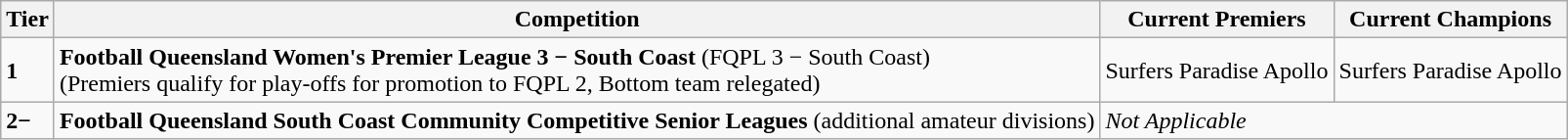<table class="wikitable">
<tr>
<th>Tier</th>
<th>Competition</th>
<th>Current Premiers</th>
<th>Current Champions</th>
</tr>
<tr>
<td><strong>1</strong></td>
<td><strong>Football Queensland Women's Premier League 3 − South Coast</strong> (FQPL 3 − South Coast)<br>(Premiers qualify for play-offs for promotion to FQPL 2, Bottom team relegated)</td>
<td>Surfers Paradise Apollo</td>
<td>Surfers Paradise Apollo</td>
</tr>
<tr>
<td><strong>2−</strong></td>
<td><strong>Football Queensland South Coast Community Competitive Senior Leagues</strong> (additional amateur divisions)</td>
<td colspan="2"><em>Not Applicable</em></td>
</tr>
</table>
